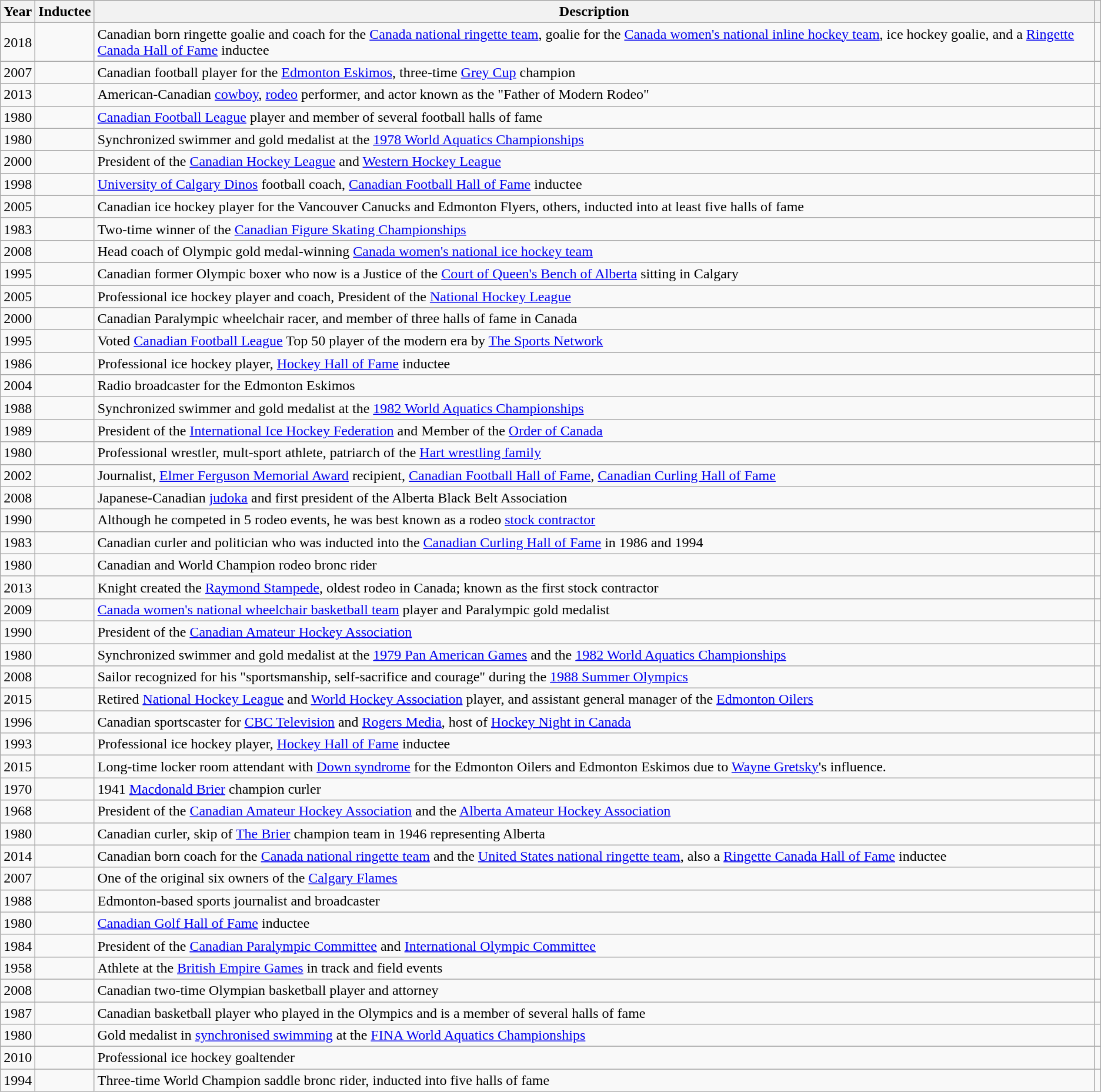<table class="wikitable sortable">
<tr>
<th>Year</th>
<th>Inductee</th>
<th>Description</th>
<th></th>
</tr>
<tr>
<td>2018</td>
<td></td>
<td>Canadian born ringette goalie and coach for the <a href='#'>Canada national ringette team</a>, goalie for the <a href='#'>Canada women's national inline hockey team</a>, ice hockey goalie, and a <a href='#'>Ringette Canada Hall of Fame</a> inductee</td>
<td></td>
</tr>
<tr>
<td>2007</td>
<td></td>
<td>Canadian football player for the <a href='#'>Edmonton Eskimos</a>, three-time <a href='#'>Grey Cup</a> champion</td>
<td></td>
</tr>
<tr>
<td>2013</td>
<td></td>
<td>American-Canadian <a href='#'>cowboy</a>, <a href='#'>rodeo</a> performer, and actor known as the "Father of Modern Rodeo"</td>
<td></td>
</tr>
<tr>
<td>1980</td>
<td></td>
<td><a href='#'>Canadian Football League</a> player and member of several football halls of fame</td>
<td></td>
</tr>
<tr>
<td>1980</td>
<td></td>
<td>Synchronized swimmer and gold medalist at the <a href='#'>1978 World Aquatics Championships</a></td>
<td></td>
</tr>
<tr>
<td>2000</td>
<td></td>
<td>President of the <a href='#'>Canadian Hockey League</a> and <a href='#'>Western Hockey League</a></td>
<td></td>
</tr>
<tr>
<td>1998</td>
<td></td>
<td><a href='#'>University of Calgary Dinos</a> football coach, <a href='#'>Canadian Football Hall of Fame</a> inductee</td>
<td></td>
</tr>
<tr>
<td>2005</td>
<td></td>
<td>Canadian ice hockey player for the Vancouver Canucks and Edmonton Flyers, others, inducted into at least five halls of fame</td>
<td></td>
</tr>
<tr>
<td>1983</td>
<td></td>
<td>Two-time winner of the <a href='#'>Canadian Figure Skating Championships</a></td>
<td></td>
</tr>
<tr>
<td>2008</td>
<td></td>
<td>Head coach of Olympic gold medal-winning <a href='#'>Canada women's national ice hockey team</a></td>
<td></td>
</tr>
<tr>
<td>1995</td>
<td></td>
<td>Canadian former Olympic boxer who now is a Justice of the <a href='#'>Court of Queen's Bench of Alberta</a> sitting in Calgary</td>
<td></td>
</tr>
<tr>
<td>2005</td>
<td></td>
<td>Professional ice hockey player and coach, President of the <a href='#'>National Hockey League</a></td>
<td></td>
</tr>
<tr>
<td>2000</td>
<td></td>
<td>Canadian Paralympic wheelchair racer, and member of three halls of fame in Canada</td>
<td></td>
</tr>
<tr>
<td>1995</td>
<td></td>
<td>Voted <a href='#'>Canadian Football League</a> Top 50 player of the modern era by <a href='#'>The Sports Network</a></td>
<td></td>
</tr>
<tr>
<td>1986</td>
<td></td>
<td>Professional ice hockey player, <a href='#'>Hockey Hall of Fame</a> inductee</td>
<td></td>
</tr>
<tr>
<td>2004</td>
<td></td>
<td>Radio broadcaster for the Edmonton Eskimos</td>
<td></td>
</tr>
<tr>
<td>1988</td>
<td></td>
<td>Synchronized swimmer and gold medalist at the <a href='#'>1982 World Aquatics Championships</a></td>
<td></td>
</tr>
<tr>
<td>1989</td>
<td></td>
<td>President of the <a href='#'>International Ice Hockey Federation</a> and Member of the <a href='#'>Order of Canada</a></td>
<td></td>
</tr>
<tr>
<td>1980</td>
<td></td>
<td>Professional wrestler, mult-sport athlete, patriarch of the <a href='#'>Hart wrestling family</a></td>
<td></td>
</tr>
<tr>
<td>2002</td>
<td></td>
<td>Journalist, <a href='#'>Elmer Ferguson Memorial Award</a> recipient, <a href='#'>Canadian Football Hall of Fame</a>, <a href='#'>Canadian Curling Hall of Fame</a></td>
<td></td>
</tr>
<tr>
<td>2008</td>
<td></td>
<td>Japanese-Canadian <a href='#'>judoka</a> and first president of the Alberta Black Belt Association</td>
<td></td>
</tr>
<tr>
<td>1990</td>
<td></td>
<td>Although he competed in 5 rodeo events, he was best known as a rodeo <a href='#'>stock contractor</a></td>
<td></td>
</tr>
<tr>
<td>1983</td>
<td></td>
<td>Canadian curler and politician who was inducted into the <a href='#'>Canadian Curling Hall of Fame</a> in 1986 and 1994</td>
<td></td>
</tr>
<tr>
<td>1980</td>
<td></td>
<td>Canadian and World Champion rodeo bronc rider</td>
<td></td>
</tr>
<tr>
<td>2013</td>
<td></td>
<td>Knight created the <a href='#'>Raymond Stampede</a>, oldest rodeo in Canada; known as the first stock contractor</td>
<td></td>
</tr>
<tr>
<td>2009</td>
<td></td>
<td><a href='#'>Canada women's national wheelchair basketball team</a> player and Paralympic gold medalist</td>
<td></td>
</tr>
<tr>
<td>1990</td>
<td></td>
<td>President of the <a href='#'>Canadian Amateur Hockey Association</a></td>
<td></td>
</tr>
<tr>
<td>1980</td>
<td></td>
<td>Synchronized swimmer and gold medalist at the <a href='#'>1979 Pan American Games</a> and the <a href='#'>1982 World Aquatics Championships</a></td>
<td></td>
</tr>
<tr>
<td>2008</td>
<td></td>
<td>Sailor recognized for his "sportsmanship, self-sacrifice and courage" during the <a href='#'>1988 Summer Olympics</a></td>
<td></td>
</tr>
<tr>
<td>2015</td>
<td></td>
<td>Retired <a href='#'>National Hockey League</a> and <a href='#'>World Hockey Association</a> player, and assistant general manager of the <a href='#'>Edmonton Oilers</a></td>
<td></td>
</tr>
<tr>
<td>1996</td>
<td></td>
<td>Canadian sportscaster for <a href='#'>CBC Television</a> and <a href='#'>Rogers Media</a>, host of <a href='#'>Hockey Night in Canada</a></td>
<td></td>
</tr>
<tr>
<td>1993</td>
<td></td>
<td>Professional ice hockey player, <a href='#'>Hockey Hall of Fame</a> inductee</td>
<td></td>
</tr>
<tr>
<td>2015</td>
<td></td>
<td>Long-time locker room attendant with <a href='#'>Down syndrome</a> for the Edmonton Oilers and Edmonton Eskimos due to <a href='#'>Wayne Gretsky</a>'s influence.</td>
<td></td>
</tr>
<tr>
<td>1970</td>
<td></td>
<td>1941 <a href='#'>Macdonald Brier</a> champion curler</td>
<td></td>
</tr>
<tr>
<td>1968</td>
<td></td>
<td>President of the <a href='#'>Canadian Amateur Hockey Association</a> and the <a href='#'>Alberta Amateur Hockey Association</a></td>
<td></td>
</tr>
<tr>
<td>1980</td>
<td></td>
<td>Canadian curler, skip of <a href='#'>The Brier</a> champion team in 1946 representing Alberta</td>
<td></td>
</tr>
<tr>
<td>2014</td>
<td></td>
<td>Canadian born coach for the <a href='#'>Canada national ringette team</a> and the <a href='#'>United States national ringette team</a>, also a <a href='#'>Ringette Canada Hall of Fame</a> inductee</td>
<td></td>
</tr>
<tr>
<td>2007</td>
<td></td>
<td>One of the original six owners of the <a href='#'>Calgary Flames</a></td>
<td></td>
</tr>
<tr>
<td>1988</td>
<td></td>
<td>Edmonton-based sports journalist and broadcaster</td>
<td></td>
</tr>
<tr>
<td>1980</td>
<td></td>
<td><a href='#'>Canadian Golf Hall of Fame</a> inductee</td>
<td></td>
</tr>
<tr>
<td>1984</td>
<td></td>
<td>President of the <a href='#'>Canadian Paralympic Committee</a> and <a href='#'>International Olympic Committee</a></td>
<td></td>
</tr>
<tr>
<td>1958</td>
<td></td>
<td>Athlete at the <a href='#'>British Empire Games</a> in track and field events</td>
<td></td>
</tr>
<tr>
<td>2008</td>
<td></td>
<td>Canadian two-time Olympian basketball player and attorney</td>
<td></td>
</tr>
<tr>
<td>1987</td>
<td></td>
<td>Canadian basketball player who played in the Olympics and is a member of several halls of fame</td>
<td></td>
</tr>
<tr>
<td>1980</td>
<td></td>
<td>Gold medalist in <a href='#'>synchronised swimming</a> at the <a href='#'>FINA World Aquatics Championships</a></td>
<td></td>
</tr>
<tr>
<td>2010</td>
<td></td>
<td>Professional ice hockey goaltender</td>
<td></td>
</tr>
<tr>
<td>1994</td>
<td></td>
<td>Three-time World Champion saddle bronc rider, inducted into five halls of fame</td>
<td></td>
</tr>
</table>
